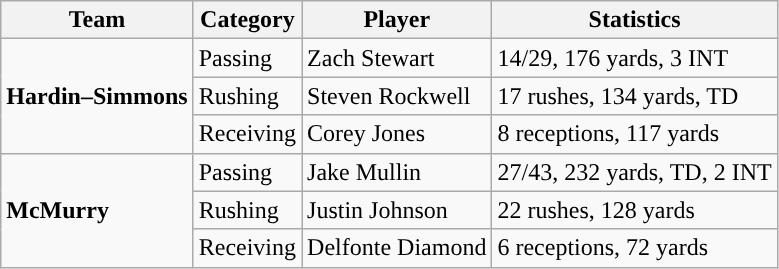<table class="wikitable" style="float: left;">
<tr>
<th>Team</th>
<th>Category</th>
<th>Player</th>
<th>Statistics</th>
</tr>
<tr>
<td rowspan=3><strong>Hardin–Simmons</strong></td>
<td>Passing</td>
<td>Zach Stewart</td>
<td>14/29, 176 yards, 3 INT</td>
</tr>
<tr>
<td>Rushing</td>
<td>Steven Rockwell</td>
<td>17 rushes, 134 yards, TD</td>
</tr>
<tr>
<td>Receiving</td>
<td>Corey Jones</td>
<td>8 receptions, 117 yards</td>
</tr>
<tr>
<td rowspan=3><strong>McMurry</strong></td>
<td>Passing</td>
<td>Jake Mullin</td>
<td>27/43, 232 yards, TD, 2 INT</td>
</tr>
<tr>
<td>Rushing</td>
<td>Justin Johnson</td>
<td>22 rushes, 128 yards</td>
</tr>
<tr>
<td>Receiving</td>
<td>Delfonte Diamond</td>
<td>6 receptions, 72 yards</td>
</tr>
</table>
